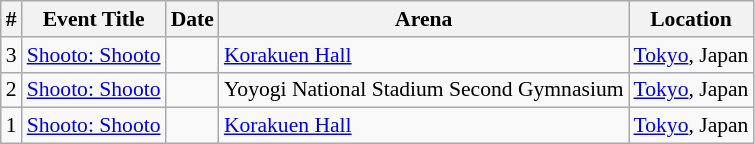<table class="sortable wikitable succession-box" style="font-size:90%;">
<tr>
<th scope="col">#</th>
<th scope="col">Event Title</th>
<th scope="col">Date</th>
<th scope="col">Arena</th>
<th scope="col">Location</th>
</tr>
<tr>
<td align=center>3</td>
<td><a href='#'>Shooto: Shooto</a></td>
<td></td>
<td><a href='#'>Korakuen Hall</a></td>
<td><a href='#'>Tokyo</a>, Japan</td>
</tr>
<tr>
<td align=center>2</td>
<td><a href='#'>Shooto: Shooto</a></td>
<td></td>
<td>Yoyogi National Stadium Second Gymnasium</td>
<td><a href='#'>Tokyo</a>, Japan</td>
</tr>
<tr>
<td align=center>1</td>
<td><a href='#'>Shooto: Shooto</a></td>
<td></td>
<td><a href='#'>Korakuen Hall</a></td>
<td><a href='#'>Tokyo</a>, Japan</td>
</tr>
</table>
